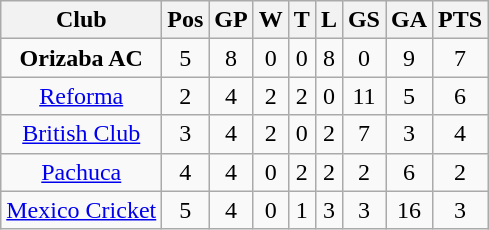<table class="wikitable" style="text-align:center;">
<tr>
<th>Club</th>
<th>Pos</th>
<th>GP</th>
<th>W</th>
<th>T</th>
<th>L</th>
<th>GS</th>
<th>GA</th>
<th>PTS</th>
</tr>
<tr>
<td><strong>Orizaba AC </strong></td>
<td>5</td>
<td>8</td>
<td>0</td>
<td>0</td>
<td>8</td>
<td>0</td>
<td>9</td>
<td>7</td>
</tr>
<tr>
<td><a href='#'>Reforma</a></td>
<td>2</td>
<td>4</td>
<td>2</td>
<td>2</td>
<td>0</td>
<td>11</td>
<td>5</td>
<td>6</td>
</tr>
<tr>
<td><a href='#'>British Club</a></td>
<td>3</td>
<td>4</td>
<td>2</td>
<td>0</td>
<td>2</td>
<td>7</td>
<td>3</td>
<td>4</td>
</tr>
<tr>
<td><a href='#'>Pachuca</a></td>
<td>4</td>
<td>4</td>
<td>0</td>
<td>2</td>
<td>2</td>
<td>2</td>
<td>6</td>
<td>2</td>
</tr>
<tr>
<td><a href='#'>Mexico Cricket</a></td>
<td>5</td>
<td>4</td>
<td>0</td>
<td>1</td>
<td>3</td>
<td>3</td>
<td>16</td>
<td>3</td>
</tr>
</table>
